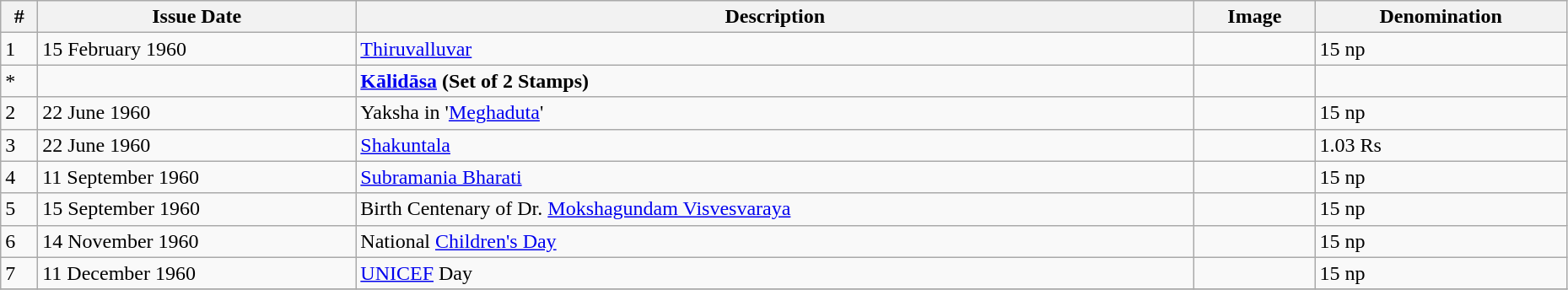<table class = "wikitable"  style = "text-align:justify" width = "98%">
<tr>
<th>#</th>
<th>Issue Date</th>
<th>Description</th>
<th>Image</th>
<th>Denomination</th>
</tr>
<tr>
<td>1</td>
<td>15 February 1960</td>
<td><a href='#'>Thiruvalluvar</a></td>
<td></td>
<td>15 np</td>
</tr>
<tr>
<td>*</td>
<td></td>
<td><strong><a href='#'>Kālidāsa</a> (Set of 2 Stamps)</strong></td>
<td></td>
<td></td>
</tr>
<tr>
<td>2</td>
<td>22 June 1960</td>
<td>Yaksha in '<a href='#'>Meghaduta</a>'</td>
<td></td>
<td>15 np</td>
</tr>
<tr>
<td>3</td>
<td>22 June 1960</td>
<td><a href='#'>Shakuntala</a></td>
<td></td>
<td>1.03 Rs</td>
</tr>
<tr>
<td>4</td>
<td>11 September 1960</td>
<td><a href='#'>Subramania Bharati</a></td>
<td></td>
<td>15 np</td>
</tr>
<tr>
<td>5</td>
<td>15 September 1960</td>
<td>Birth Centenary of Dr. <a href='#'>Mokshagundam Visvesvaraya</a></td>
<td></td>
<td>15 np</td>
</tr>
<tr>
<td>6</td>
<td>14 November 1960</td>
<td>National <a href='#'>Children's Day</a></td>
<td></td>
<td>15 np</td>
</tr>
<tr>
<td>7</td>
<td>11 December 1960</td>
<td><a href='#'>UNICEF</a> Day</td>
<td></td>
<td>15 np</td>
</tr>
<tr>
</tr>
</table>
